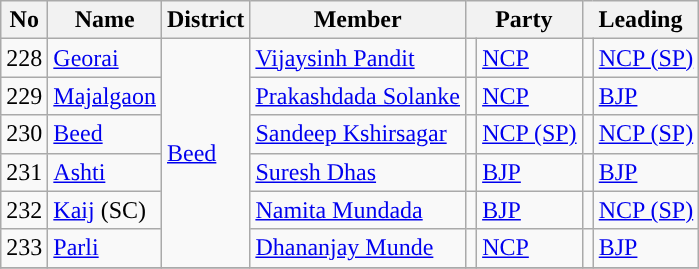<table class="wikitable">
<tr>
<th>No</th>
<th>Name</th>
<th>District</th>
<th>Member</th>
<th colspan="2">Party</th>
<th colspan=2>Leading<br></th>
</tr>
<tr>
<td>228</td>
<td><a href='#'>Georai</a></td>
<td rowspan="6"><a href='#'>Beed</a></td>
<td><a href='#'>Vijaysinh Pandit</a></td>
<td style="background-color: "></td>
<td><a href='#'>NCP</a></td>
<td style="background-color: "></td>
<td><a href='#'>NCP (SP)</a></td>
</tr>
<tr>
<td>229</td>
<td><a href='#'>Majalgaon</a></td>
<td><a href='#'>Prakashdada Solanke</a></td>
<td style="background-color: "></td>
<td><a href='#'>NCP</a></td>
<td style="background-color: "></td>
<td><a href='#'>BJP</a></td>
</tr>
<tr>
<td>230</td>
<td><a href='#'>Beed</a></td>
<td><a href='#'>Sandeep Kshirsagar</a></td>
<td style="background-color: "></td>
<td><a href='#'>NCP (SP)</a></td>
<td style="background-color: "></td>
<td><a href='#'>NCP (SP)</a></td>
</tr>
<tr>
<td>231</td>
<td><a href='#'>Ashti</a></td>
<td><a href='#'>Suresh Dhas</a></td>
<td style="background-color: "></td>
<td><a href='#'>BJP</a></td>
<td style="background-color: "></td>
<td><a href='#'>BJP</a></td>
</tr>
<tr>
<td>232</td>
<td><a href='#'>Kaij</a> (SC)</td>
<td><a href='#'>Namita Mundada</a></td>
<td style="background-color: "></td>
<td><a href='#'>BJP</a></td>
<td style="background-color: "></td>
<td><a href='#'>NCP (SP)</a></td>
</tr>
<tr>
<td>233</td>
<td><a href='#'>Parli</a></td>
<td><a href='#'>Dhananjay Munde</a></td>
<td style="background-color: "></td>
<td><a href='#'>NCP</a></td>
<td style="background-color: "></td>
<td><a href='#'>BJP</a></td>
</tr>
<tr>
</tr>
</table>
